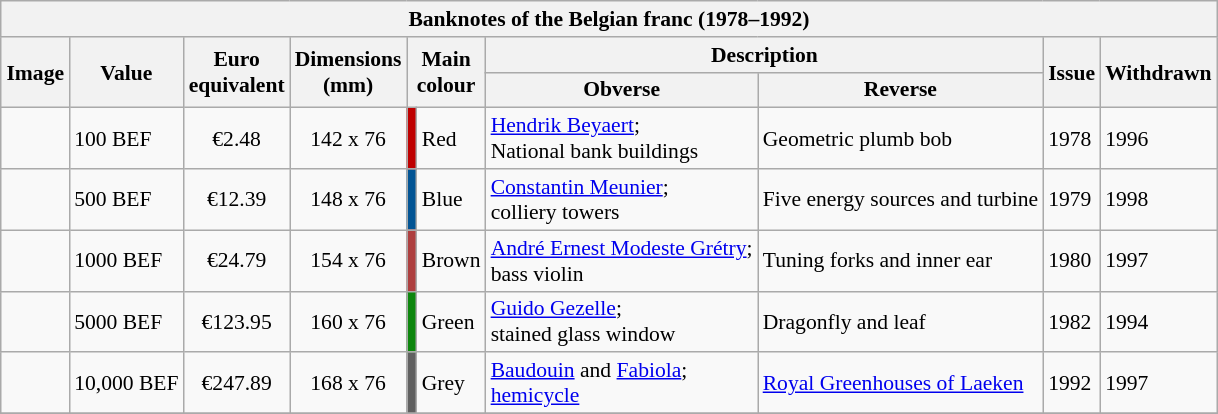<table class="wikitable" style="margin:auto; font-size:90%; border-width:1px;">
<tr>
<th colspan=11>Banknotes of the Belgian franc (1978–1992)</th>
</tr>
<tr>
<th rowspan=2>Image</th>
<th rowspan=2>Value</th>
<th rowspan=2>Euro<br>equivalent</th>
<th rowspan=2>Dimensions<br>(mm)</th>
<th rowspan=2 colspan=2>Main<br>colour</th>
<th colspan=2>Description</th>
<th rowspan=2>Issue</th>
<th rowspan=2>Withdrawn</th>
</tr>
<tr>
<th>Obverse</th>
<th>Reverse</th>
</tr>
<tr>
<td align-center></td>
<td>100 BEF</td>
<td align=center>€2.48</td>
<td align=center>142 x 76</td>
<td style="background:#BF0000;"></td>
<td>Red</td>
<td><a href='#'>Hendrik Beyaert</a>;<br>National bank buildings</td>
<td>Geometric plumb bob</td>
<td>1978</td>
<td>1996</td>
</tr>
<tr>
<td align-center></td>
<td>500 BEF</td>
<td align=center>€12.39</td>
<td align=center>148 x 76</td>
<td style="background:#015494;"></td>
<td>Blue</td>
<td><a href='#'>Constantin Meunier</a>;<br>colliery towers</td>
<td>Five energy sources and turbine</td>
<td>1979</td>
<td>1998</td>
</tr>
<tr>
<td align-center></td>
<td>1000 BEF</td>
<td align=center>€24.79</td>
<td align=center>154 x 76</td>
<td style="background:#AE3F3F;"></td>
<td>Brown</td>
<td><a href='#'>André Ernest Modeste Grétry</a>;<br>bass violin</td>
<td>Tuning forks and inner ear</td>
<td>1980</td>
<td>1997</td>
</tr>
<tr>
<td align-center></td>
<td>5000 BEF</td>
<td align=center>€123.95</td>
<td align=center>160 x 76</td>
<td style="background:#0D860D;"></td>
<td>Green</td>
<td><a href='#'>Guido Gezelle</a>;<br>stained glass window</td>
<td>Dragonfly and leaf</td>
<td>1982</td>
<td>1994</td>
</tr>
<tr>
<td align-center></td>
<td>10,000 BEF</td>
<td align=center>€247.89</td>
<td align=center>168 x 76</td>
<td style="background:#606060;"></td>
<td>Grey</td>
<td><a href='#'>Baudouin</a> and <a href='#'>Fabiola</a>;<br><a href='#'>hemicycle</a></td>
<td><a href='#'>Royal Greenhouses of Laeken</a></td>
<td>1992</td>
<td>1997</td>
</tr>
<tr>
</tr>
</table>
